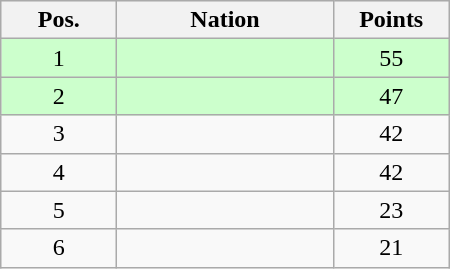<table class="wikitable gauche" cellspacing="1" style="width:300px;">
<tr style="background:#efefef; text-align:center;">
<th style="width:70px;">Pos.</th>
<th>Nation</th>
<th style="width:70px;">Points</th>
</tr>
<tr style="vertical-align:top; text-align:center; background:#ccffcc;">
<td>1</td>
<td style="text-align:left;"></td>
<td>55</td>
</tr>
<tr style="vertical-align:top; text-align:center; background:#ccffcc;">
<td>2</td>
<td style="text-align:left;"></td>
<td>47</td>
</tr>
<tr style="vertical-align:top; text-align:center;">
<td>3</td>
<td style="text-align:left;"></td>
<td>42</td>
</tr>
<tr style="vertical-align:top; text-align:center;">
<td>4</td>
<td style="text-align:left;"></td>
<td>42</td>
</tr>
<tr style="vertical-align:top; text-align:center;">
<td>5</td>
<td style="text-align:left;"></td>
<td>23</td>
</tr>
<tr style="vertical-align:top; text-align:center;">
<td>6</td>
<td style="text-align:left;"></td>
<td>21</td>
</tr>
</table>
